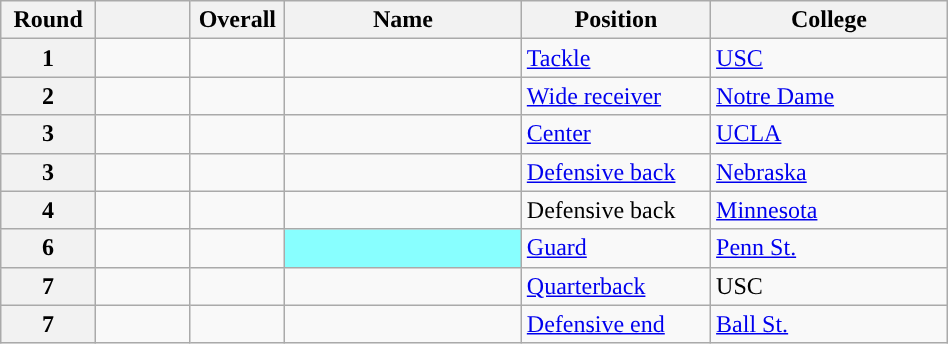<table class="wikitable sortable" style="width: 50%;">
<tr>
<th scope="col" style="width: 10%;">Round</th>
<th scope="col" style="width: 10%;"></th>
<th scope="col" style="width: 10%;">Overall</th>
<th scope="col" style="width: 25%;">Name</th>
<th scope="col" style="width: 20%;">Position</th>
<th scope="col" style="width: 25%;">College</th>
</tr>
<tr>
<th scope="row">1</th>
<td></td>
<td></td>
<td></td>
<td><a href='#'>Tackle</a></td>
<td><a href='#'>USC</a></td>
</tr>
<tr>
<th scope="row">2</th>
<td></td>
<td></td>
<td></td>
<td><a href='#'>Wide receiver</a></td>
<td><a href='#'>Notre Dame</a></td>
</tr>
<tr>
<th scope="row">3</th>
<td></td>
<td></td>
<td></td>
<td><a href='#'>Center</a></td>
<td><a href='#'>UCLA</a></td>
</tr>
<tr>
<th scope="row">3</th>
<td></td>
<td></td>
<td></td>
<td><a href='#'>Defensive back</a></td>
<td><a href='#'>Nebraska</a></td>
</tr>
<tr>
<th scope="row">4</th>
<td></td>
<td></td>
<td></td>
<td>Defensive back</td>
<td><a href='#'>Minnesota</a></td>
</tr>
<tr>
<th scope="row">6</th>
<td></td>
<td></td>
<td style="background:#88FFFF;"> <sup></sup></td>
<td><a href='#'>Guard</a></td>
<td><a href='#'>Penn St.</a></td>
</tr>
<tr>
<th scope="row">7</th>
<td></td>
<td></td>
<td></td>
<td><a href='#'>Quarterback</a></td>
<td>USC</td>
</tr>
<tr>
<th scope="row">7</th>
<td></td>
<td></td>
<td></td>
<td><a href='#'>Defensive end</a></td>
<td><a href='#'>Ball St.</a></td>
</tr>
</table>
